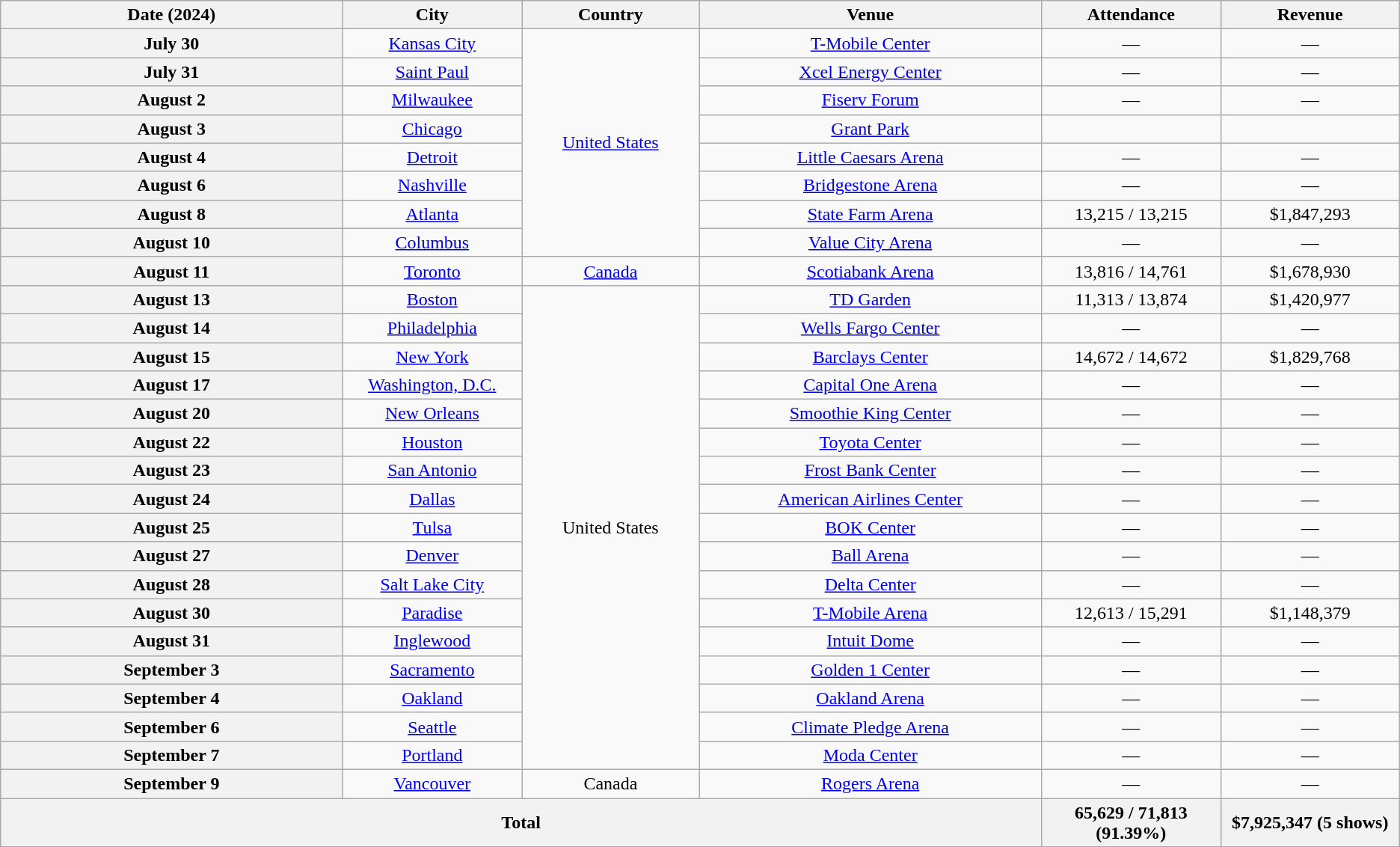<table class="wikitable plainrowheaders" style="text-align:center;">
<tr>
<th scope="col" style="width:20em;">Date (2024)</th>
<th scope="col" style="width:10em;">City</th>
<th scope="col" style="width:10em;">Country</th>
<th scope="col" style="width:20em;">Venue</th>
<th scope="col" style="width:10em;">Attendance</th>
<th scope="col" style="width:10em;">Revenue</th>
</tr>
<tr>
<th scope="row" style="text-align:center;">July 30</th>
<td><a href='#'>Kansas City</a></td>
<td rowspan="8"><a href='#'>United States</a></td>
<td><a href='#'>T-Mobile Center</a></td>
<td>—</td>
<td>—</td>
</tr>
<tr>
<th scope="row" style="text-align:center;">July 31</th>
<td><a href='#'>Saint Paul</a></td>
<td><a href='#'>Xcel Energy Center</a></td>
<td>—</td>
<td>—</td>
</tr>
<tr>
<th scope="row" style="text-align:center;">August 2</th>
<td><a href='#'>Milwaukee</a></td>
<td><a href='#'>Fiserv Forum</a></td>
<td>—</td>
<td>—</td>
</tr>
<tr>
<th scope="row" style="text-align:center;">August 3</th>
<td><a href='#'>Chicago</a></td>
<td><a href='#'>Grant Park</a></td>
<td></td>
<td></td>
</tr>
<tr>
<th scope="row" style="text-align:center;">August 4</th>
<td><a href='#'>Detroit</a></td>
<td><a href='#'>Little Caesars Arena</a></td>
<td>—</td>
<td>—</td>
</tr>
<tr>
<th scope="row" style="text-align:center;">August 6</th>
<td><a href='#'>Nashville</a></td>
<td><a href='#'>Bridgestone Arena</a></td>
<td>—</td>
<td>—</td>
</tr>
<tr>
<th scope="row" style="text-align:center;">August 8</th>
<td><a href='#'>Atlanta</a></td>
<td><a href='#'>State Farm Arena</a></td>
<td>13,215 / 13,215</td>
<td>$1,847,293</td>
</tr>
<tr>
<th scope="row" style="text-align:center;">August 10</th>
<td><a href='#'>Columbus</a></td>
<td><a href='#'>Value City Arena</a></td>
<td>—</td>
<td>—</td>
</tr>
<tr>
<th scope="row" style="text-align:center;">August 11</th>
<td><a href='#'>Toronto</a></td>
<td><a href='#'>Canada</a></td>
<td><a href='#'>Scotiabank Arena</a></td>
<td>13,816  / 14,761</td>
<td>$1,678,930</td>
</tr>
<tr>
<th scope="row" style="text-align:center;">August 13</th>
<td><a href='#'>Boston</a></td>
<td rowspan="17">United States</td>
<td><a href='#'>TD Garden</a></td>
<td>11,313  / 13,874</td>
<td>$1,420,977</td>
</tr>
<tr>
<th scope="row" style="text-align:center;">August 14</th>
<td><a href='#'>Philadelphia</a></td>
<td><a href='#'>Wells Fargo Center</a></td>
<td>—</td>
<td>—</td>
</tr>
<tr>
<th scope="row" style="text-align:center;">August 15</th>
<td><a href='#'>New York</a></td>
<td><a href='#'>Barclays Center</a></td>
<td>14,672  / 14,672</td>
<td>$1,829,768</td>
</tr>
<tr>
<th scope="row" style="text-align:center;">August 17</th>
<td><a href='#'>Washington, D.C.</a></td>
<td><a href='#'>Capital One Arena</a></td>
<td>—</td>
<td>—</td>
</tr>
<tr>
<th scope="row" style="text-align:center;">August 20</th>
<td><a href='#'>New Orleans</a></td>
<td><a href='#'>Smoothie King Center</a></td>
<td>—</td>
<td>—</td>
</tr>
<tr>
<th scope="row" style="text-align:center;">August 22</th>
<td><a href='#'>Houston</a></td>
<td><a href='#'>Toyota Center</a></td>
<td>—</td>
<td>—</td>
</tr>
<tr>
<th scope="row" style="text-align:center;">August 23</th>
<td><a href='#'>San Antonio</a></td>
<td><a href='#'>Frost Bank Center</a></td>
<td>—</td>
<td>—</td>
</tr>
<tr>
<th scope="row" style="text-align:center;">August 24</th>
<td><a href='#'>Dallas</a></td>
<td><a href='#'>American Airlines Center</a></td>
<td>—</td>
<td>—</td>
</tr>
<tr>
<th scope="row" style="text-align:center;">August 25</th>
<td><a href='#'>Tulsa</a></td>
<td><a href='#'>BOK Center</a></td>
<td>—</td>
<td>—</td>
</tr>
<tr>
<th scope="row" style="text-align:center;">August 27</th>
<td><a href='#'>Denver</a></td>
<td><a href='#'>Ball Arena</a></td>
<td>—</td>
<td>—</td>
</tr>
<tr>
<th scope="row" style="text-align:center;">August 28</th>
<td><a href='#'>Salt Lake City</a></td>
<td><a href='#'>Delta Center</a></td>
<td>—</td>
<td>—</td>
</tr>
<tr>
<th scope="row" style="text-align:center;">August 30</th>
<td><a href='#'>Paradise</a></td>
<td><a href='#'>T-Mobile Arena</a></td>
<td>12,613  / 15,291</td>
<td>$1,148,379</td>
</tr>
<tr>
<th scope="row" style="text-align:center;">August 31</th>
<td><a href='#'>Inglewood</a></td>
<td><a href='#'>Intuit Dome</a></td>
<td>—</td>
<td>—</td>
</tr>
<tr>
<th scope="row" style="text-align:center;">September 3</th>
<td><a href='#'>Sacramento</a></td>
<td><a href='#'>Golden 1 Center</a></td>
<td>—</td>
<td>—</td>
</tr>
<tr>
<th scope="row" style="text-align:center;">September 4</th>
<td><a href='#'>Oakland</a></td>
<td><a href='#'>Oakland Arena</a></td>
<td>—</td>
<td>—</td>
</tr>
<tr>
<th scope="row" style="text-align:center;">September 6</th>
<td><a href='#'>Seattle</a></td>
<td><a href='#'>Climate Pledge Arena</a></td>
<td>—</td>
<td>—</td>
</tr>
<tr>
<th scope="row" style="text-align:center;">September 7</th>
<td><a href='#'>Portland</a></td>
<td><a href='#'>Moda Center</a></td>
<td>—</td>
<td>—</td>
</tr>
<tr>
<th scope="row" style="text-align:center;">September 9</th>
<td><a href='#'>Vancouver</a></td>
<td>Canada</td>
<td><a href='#'>Rogers Arena</a></td>
<td>—</td>
<td>—</td>
</tr>
<tr>
<th colspan="4">Total</th>
<th>65,629 / 71,813 (91.39%)</th>
<th>$7,925,347 (5 shows)</th>
</tr>
</table>
